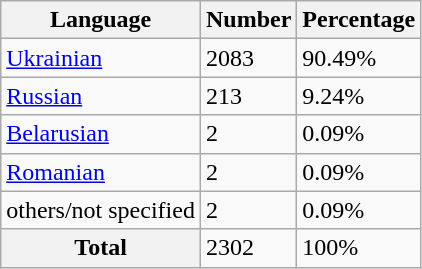<table class="wikitable sortable">
<tr>
<th>Language</th>
<th>Number</th>
<th>Percentage</th>
</tr>
<tr>
<td><a href='#'>Ukrainian</a></td>
<td>2083</td>
<td>90.49%</td>
</tr>
<tr>
<td><a href='#'>Russian</a></td>
<td>213</td>
<td>9.24%</td>
</tr>
<tr>
<td><a href='#'>Belarusian</a></td>
<td>2</td>
<td>0.09%</td>
</tr>
<tr>
<td><a href='#'>Romanian</a></td>
<td>2</td>
<td>0.09%</td>
</tr>
<tr>
<td>others/not specified</td>
<td>2</td>
<td>0.09%</td>
</tr>
<tr class="sortbottom">
<th>Total</th>
<td>2302</td>
<td>100%</td>
</tr>
</table>
